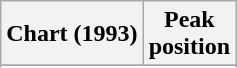<table class="wikitable sortable plainrowheaders" style="text-align:center">
<tr>
<th scope="col">Chart (1993)</th>
<th scope="col">Peak<br> position</th>
</tr>
<tr>
</tr>
<tr>
</tr>
</table>
